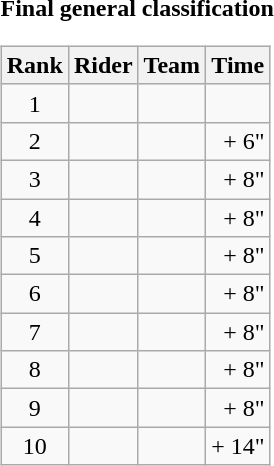<table>
<tr>
<td><strong>Final general classification</strong><br><table class="wikitable">
<tr>
<th scope="col">Rank</th>
<th scope="col">Rider</th>
<th scope="col">Team</th>
<th scope="col">Time</th>
</tr>
<tr>
<td style="text-align:center;">1</td>
<td></td>
<td></td>
<td style="text-align:right;"></td>
</tr>
<tr>
<td style="text-align:center;">2</td>
<td></td>
<td></td>
<td style="text-align:right;">+ 6"</td>
</tr>
<tr>
<td style="text-align:center;">3</td>
<td></td>
<td></td>
<td style="text-align:right;">+ 8"</td>
</tr>
<tr>
<td style="text-align:center;">4</td>
<td></td>
<td></td>
<td style="text-align:right;">+ 8"</td>
</tr>
<tr>
<td style="text-align:center;">5</td>
<td></td>
<td></td>
<td style="text-align:right;">+ 8"</td>
</tr>
<tr>
<td style="text-align:center;">6</td>
<td></td>
<td></td>
<td style="text-align:right;">+ 8"</td>
</tr>
<tr>
<td style="text-align:center;">7</td>
<td></td>
<td></td>
<td style="text-align:right;">+ 8"</td>
</tr>
<tr>
<td style="text-align:center;">8</td>
<td></td>
<td></td>
<td style="text-align:right;">+ 8"</td>
</tr>
<tr>
<td style="text-align:center;">9</td>
<td></td>
<td></td>
<td style="text-align:right;">+ 8"</td>
</tr>
<tr>
<td style="text-align:center;">10</td>
<td></td>
<td></td>
<td style="text-align:right;">+ 14"</td>
</tr>
</table>
</td>
</tr>
</table>
